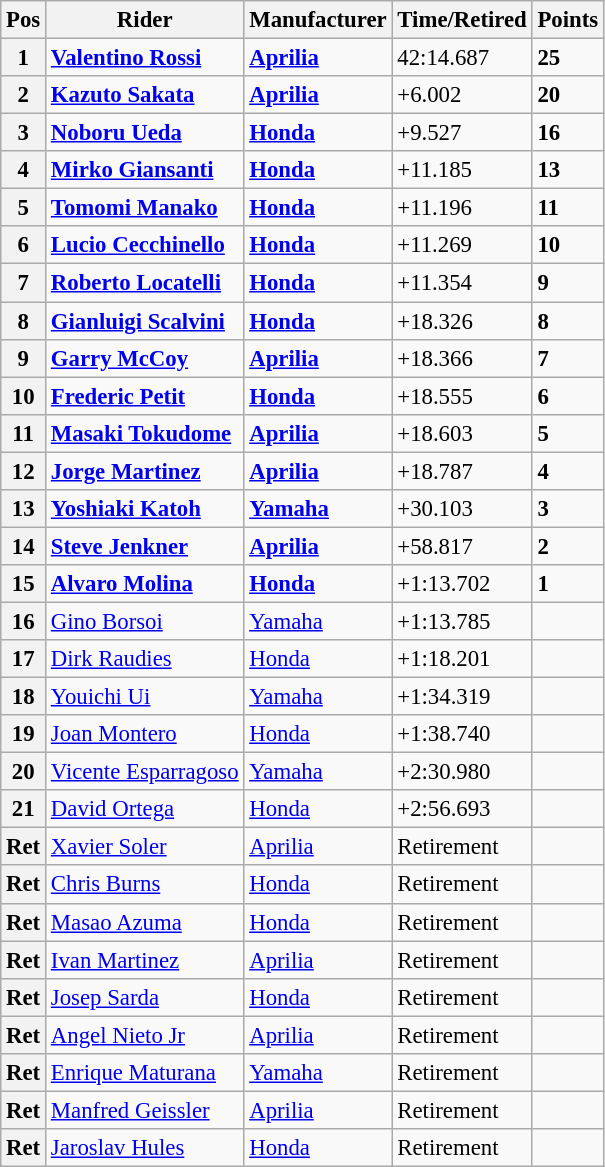<table class="wikitable" style="font-size: 95%;">
<tr>
<th>Pos</th>
<th>Rider</th>
<th>Manufacturer</th>
<th>Time/Retired</th>
<th>Points</th>
</tr>
<tr>
<th>1</th>
<td> <strong><a href='#'>Valentino Rossi</a></strong></td>
<td><strong><a href='#'>Aprilia</a></strong></td>
<td>42:14.687</td>
<td><strong>25</strong></td>
</tr>
<tr>
<th>2</th>
<td> <strong><a href='#'>Kazuto Sakata</a></strong></td>
<td><strong><a href='#'>Aprilia</a></strong></td>
<td>+6.002</td>
<td><strong>20</strong></td>
</tr>
<tr>
<th>3</th>
<td> <strong><a href='#'>Noboru Ueda</a></strong></td>
<td><strong><a href='#'>Honda</a></strong></td>
<td>+9.527</td>
<td><strong>16</strong></td>
</tr>
<tr>
<th>4</th>
<td> <strong><a href='#'>Mirko Giansanti</a></strong></td>
<td><strong><a href='#'>Honda</a></strong></td>
<td>+11.185</td>
<td><strong>13</strong></td>
</tr>
<tr>
<th>5</th>
<td> <strong><a href='#'>Tomomi Manako</a></strong></td>
<td><strong><a href='#'>Honda</a></strong></td>
<td>+11.196</td>
<td><strong>11</strong></td>
</tr>
<tr>
<th>6</th>
<td> <strong><a href='#'>Lucio Cecchinello</a></strong></td>
<td><strong><a href='#'>Honda</a></strong></td>
<td>+11.269</td>
<td><strong>10</strong></td>
</tr>
<tr>
<th>7</th>
<td> <strong><a href='#'>Roberto Locatelli</a></strong></td>
<td><strong><a href='#'>Honda</a></strong></td>
<td>+11.354</td>
<td><strong>9</strong></td>
</tr>
<tr>
<th>8</th>
<td> <strong><a href='#'>Gianluigi Scalvini</a></strong></td>
<td><strong><a href='#'>Honda</a></strong></td>
<td>+18.326</td>
<td><strong>8</strong></td>
</tr>
<tr>
<th>9</th>
<td> <strong><a href='#'>Garry McCoy</a></strong></td>
<td><strong><a href='#'>Aprilia</a></strong></td>
<td>+18.366</td>
<td><strong>7</strong></td>
</tr>
<tr>
<th>10</th>
<td> <strong><a href='#'>Frederic Petit</a></strong></td>
<td><strong><a href='#'>Honda</a></strong></td>
<td>+18.555</td>
<td><strong>6</strong></td>
</tr>
<tr>
<th>11</th>
<td> <strong><a href='#'>Masaki Tokudome</a></strong></td>
<td><strong><a href='#'>Aprilia</a></strong></td>
<td>+18.603</td>
<td><strong>5</strong></td>
</tr>
<tr>
<th>12</th>
<td> <strong><a href='#'>Jorge Martinez</a></strong></td>
<td><strong><a href='#'>Aprilia</a></strong></td>
<td>+18.787</td>
<td><strong>4</strong></td>
</tr>
<tr>
<th>13</th>
<td> <strong><a href='#'>Yoshiaki Katoh</a></strong></td>
<td><strong><a href='#'>Yamaha</a></strong></td>
<td>+30.103</td>
<td><strong>3</strong></td>
</tr>
<tr>
<th>14</th>
<td> <strong><a href='#'>Steve Jenkner</a></strong></td>
<td><strong><a href='#'>Aprilia</a></strong></td>
<td>+58.817</td>
<td><strong>2</strong></td>
</tr>
<tr>
<th>15</th>
<td> <strong><a href='#'>Alvaro Molina</a></strong></td>
<td><strong><a href='#'>Honda</a></strong></td>
<td>+1:13.702</td>
<td><strong>1</strong></td>
</tr>
<tr>
<th>16</th>
<td> <a href='#'>Gino Borsoi</a></td>
<td><a href='#'>Yamaha</a></td>
<td>+1:13.785</td>
<td></td>
</tr>
<tr>
<th>17</th>
<td> <a href='#'>Dirk Raudies</a></td>
<td><a href='#'>Honda</a></td>
<td>+1:18.201</td>
<td></td>
</tr>
<tr>
<th>18</th>
<td> <a href='#'>Youichi Ui</a></td>
<td><a href='#'>Yamaha</a></td>
<td>+1:34.319</td>
<td></td>
</tr>
<tr>
<th>19</th>
<td> <a href='#'>Joan Montero</a></td>
<td><a href='#'>Honda</a></td>
<td>+1:38.740</td>
<td></td>
</tr>
<tr>
<th>20</th>
<td> <a href='#'>Vicente Esparragoso</a></td>
<td><a href='#'>Yamaha</a></td>
<td>+2:30.980</td>
<td></td>
</tr>
<tr>
<th>21</th>
<td> <a href='#'>David Ortega</a></td>
<td><a href='#'>Honda</a></td>
<td>+2:56.693</td>
<td></td>
</tr>
<tr>
<th>Ret</th>
<td> <a href='#'>Xavier Soler</a></td>
<td><a href='#'>Aprilia</a></td>
<td>Retirement</td>
<td></td>
</tr>
<tr>
<th>Ret</th>
<td> <a href='#'>Chris Burns</a></td>
<td><a href='#'>Honda</a></td>
<td>Retirement</td>
<td></td>
</tr>
<tr>
<th>Ret</th>
<td> <a href='#'>Masao Azuma</a></td>
<td><a href='#'>Honda</a></td>
<td>Retirement</td>
<td></td>
</tr>
<tr>
<th>Ret</th>
<td> <a href='#'>Ivan Martinez</a></td>
<td><a href='#'>Aprilia</a></td>
<td>Retirement</td>
<td></td>
</tr>
<tr>
<th>Ret</th>
<td> <a href='#'>Josep Sarda</a></td>
<td><a href='#'>Honda</a></td>
<td>Retirement</td>
<td></td>
</tr>
<tr>
<th>Ret</th>
<td> <a href='#'>Angel Nieto Jr</a></td>
<td><a href='#'>Aprilia</a></td>
<td>Retirement</td>
<td></td>
</tr>
<tr>
<th>Ret</th>
<td> <a href='#'>Enrique Maturana</a></td>
<td><a href='#'>Yamaha</a></td>
<td>Retirement</td>
<td></td>
</tr>
<tr>
<th>Ret</th>
<td> <a href='#'>Manfred Geissler</a></td>
<td><a href='#'>Aprilia</a></td>
<td>Retirement</td>
<td></td>
</tr>
<tr>
<th>Ret</th>
<td> <a href='#'>Jaroslav Hules</a></td>
<td><a href='#'>Honda</a></td>
<td>Retirement</td>
<td></td>
</tr>
</table>
